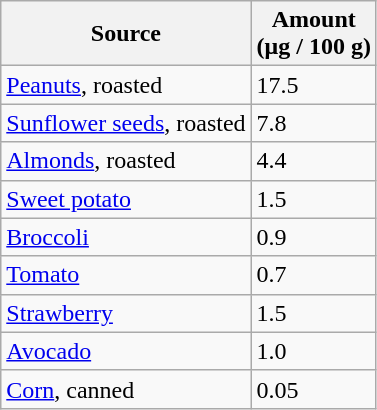<table class="wikitable">
<tr>
<th>Source</th>
<th>Amount<br> (μg / 100 g)</th>
</tr>
<tr>
<td><a href='#'>Peanuts</a>, roasted</td>
<td>17.5</td>
</tr>
<tr>
<td><a href='#'>Sunflower seeds</a>, roasted</td>
<td>7.8</td>
</tr>
<tr>
<td><a href='#'>Almonds</a>, roasted</td>
<td>4.4</td>
</tr>
<tr>
<td><a href='#'>Sweet potato</a></td>
<td>1.5</td>
</tr>
<tr>
<td><a href='#'>Broccoli</a></td>
<td>0.9</td>
</tr>
<tr>
<td><a href='#'>Tomato</a></td>
<td>0.7</td>
</tr>
<tr>
<td><a href='#'>Strawberry</a></td>
<td>1.5</td>
</tr>
<tr>
<td><a href='#'>Avocado</a></td>
<td>1.0</td>
</tr>
<tr>
<td><a href='#'>Corn</a>, canned</td>
<td>0.05</td>
</tr>
</table>
